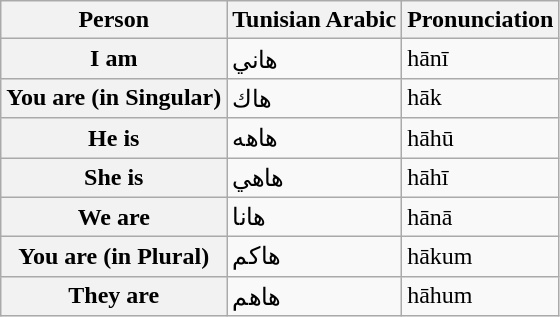<table class="wikitable">
<tr>
<th>Person</th>
<th>Tunisian Arabic</th>
<th>Pronunciation</th>
</tr>
<tr>
<th>I am</th>
<td>هاني</td>
<td>hānī</td>
</tr>
<tr>
<th>You are (in Singular)</th>
<td>هاك</td>
<td>hāk</td>
</tr>
<tr>
<th>He is</th>
<td>هاهه</td>
<td>hāhū</td>
</tr>
<tr>
<th>She is</th>
<td>هاهي</td>
<td>hāhī</td>
</tr>
<tr>
<th>We are</th>
<td>هانا</td>
<td>hānā</td>
</tr>
<tr>
<th>You are (in Plural)</th>
<td>هاكم</td>
<td>hākum</td>
</tr>
<tr>
<th>They are</th>
<td>هاهم</td>
<td>hāhum</td>
</tr>
</table>
